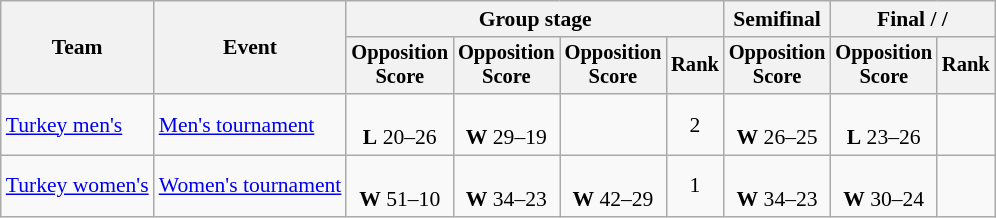<table class="wikitable" style="text-align:center; font-size:90%">
<tr>
<th rowspan=2>Team</th>
<th rowspan=2>Event</th>
<th colspan=4>Group stage</th>
<th>Semifinal</th>
<th colspan=2>Final /  / </th>
</tr>
<tr style="font-size:95%">
<th>Opposition<br>Score</th>
<th>Opposition<br>Score</th>
<th>Opposition<br>Score</th>
<th>Rank</th>
<th>Opposition<br>Score</th>
<th>Opposition<br>Score</th>
<th>Rank</th>
</tr>
<tr>
<td align=left><a href='#'>Turkey men's</a></td>
<td align=left><a href='#'>Men's tournament</a></td>
<td><br><strong>L</strong> 20–26</td>
<td><br><strong>W</strong> 29–19</td>
<td></td>
<td>2</td>
<td><br><strong>W</strong> 26–25</td>
<td><br><strong>L</strong> 23–26</td>
<td></td>
</tr>
<tr>
<td align=left><a href='#'>Turkey women's</a></td>
<td align=left><a href='#'>Women's tournament</a></td>
<td><br><strong>W</strong> 51–10</td>
<td><br><strong>W</strong> 34–23</td>
<td><br><strong>W</strong> 42–29</td>
<td>1</td>
<td><br><strong>W</strong> 34–23</td>
<td><br><strong>W</strong> 30–24</td>
<td></td>
</tr>
</table>
